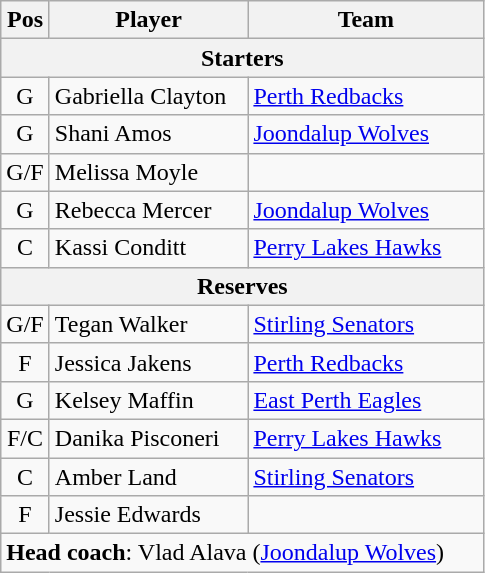<table class="wikitable" style="text-align:center">
<tr>
<th scope="col" width="25px">Pos</th>
<th scope="col" width="125px">Player</th>
<th scope="col" width="150px">Team</th>
</tr>
<tr>
<th scope="col" colspan="3">Starters</th>
</tr>
<tr>
<td>G</td>
<td style="text-align:left">Gabriella Clayton</td>
<td style="text-align:left"><a href='#'>Perth Redbacks</a></td>
</tr>
<tr>
<td>G</td>
<td style="text-align:left">Shani Amos</td>
<td style="text-align:left"><a href='#'>Joondalup Wolves</a></td>
</tr>
<tr>
<td>G/F</td>
<td style="text-align:left">Melissa Moyle</td>
<td style="text-align:left"></td>
</tr>
<tr>
<td>G</td>
<td style="text-align:left">Rebecca Mercer</td>
<td style="text-align:left"><a href='#'>Joondalup Wolves</a></td>
</tr>
<tr>
<td>C</td>
<td style="text-align:left">Kassi Conditt</td>
<td style="text-align:left"><a href='#'>Perry Lakes Hawks</a></td>
</tr>
<tr>
<th scope="col" colspan="3">Reserves</th>
</tr>
<tr>
<td>G/F</td>
<td style="text-align:left">Tegan Walker</td>
<td style="text-align:left"><a href='#'>Stirling Senators</a></td>
</tr>
<tr>
<td>F</td>
<td style="text-align:left">Jessica Jakens</td>
<td style="text-align:left"><a href='#'>Perth Redbacks</a></td>
</tr>
<tr>
<td>G</td>
<td style="text-align:left">Kelsey Maffin</td>
<td style="text-align:left"><a href='#'>East Perth Eagles</a></td>
</tr>
<tr>
<td>F/C</td>
<td style="text-align:left">Danika Pisconeri</td>
<td style="text-align:left"><a href='#'>Perry Lakes Hawks</a></td>
</tr>
<tr>
<td>C</td>
<td style="text-align:left">Amber Land</td>
<td style="text-align:left"><a href='#'>Stirling Senators</a></td>
</tr>
<tr>
<td>F</td>
<td style="text-align:left">Jessie Edwards</td>
<td style="text-align:left"></td>
</tr>
<tr>
<td style="text-align:left" colspan="3"><strong>Head coach</strong>: Vlad Alava (<a href='#'>Joondalup Wolves</a>)</td>
</tr>
</table>
